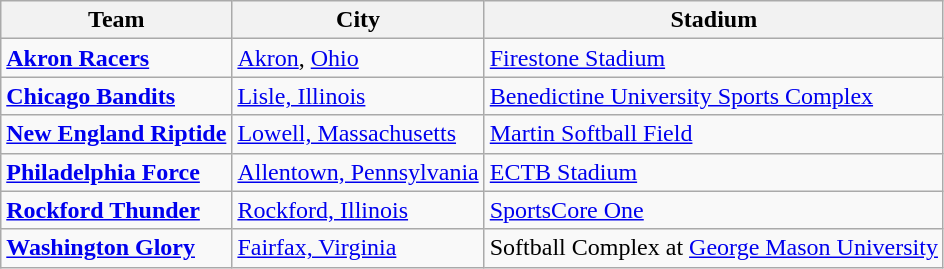<table class="wikitable">
<tr>
<th>Team</th>
<th>City</th>
<th>Stadium</th>
</tr>
<tr>
<td><strong><a href='#'>Akron Racers</a></strong></td>
<td><a href='#'>Akron</a>, <a href='#'>Ohio</a></td>
<td><a href='#'>Firestone Stadium</a></td>
</tr>
<tr>
<td><strong><a href='#'>Chicago Bandits</a></strong></td>
<td><a href='#'>Lisle, Illinois</a></td>
<td><a href='#'>Benedictine University Sports Complex</a></td>
</tr>
<tr>
<td><strong><a href='#'>New England Riptide</a></strong></td>
<td><a href='#'>Lowell, Massachusetts</a></td>
<td><a href='#'>Martin Softball Field</a></td>
</tr>
<tr>
<td><strong><a href='#'>Philadelphia Force</a></strong></td>
<td><a href='#'>Allentown, Pennsylvania</a></td>
<td><a href='#'>ECTB Stadium</a></td>
</tr>
<tr>
<td><strong><a href='#'>Rockford Thunder</a></strong></td>
<td><a href='#'>Rockford, Illinois</a></td>
<td><a href='#'>SportsCore One</a></td>
</tr>
<tr>
<td><strong><a href='#'>Washington Glory</a></strong></td>
<td><a href='#'>Fairfax, Virginia</a></td>
<td>Softball Complex at <a href='#'>George Mason University</a></td>
</tr>
</table>
